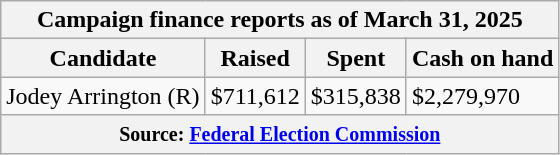<table class="wikitable sortable">
<tr>
<th colspan=4>Campaign finance reports as of March 31, 2025</th>
</tr>
<tr style="text-align:center;">
<th>Candidate</th>
<th>Raised</th>
<th>Spent</th>
<th>Cash on hand</th>
</tr>
<tr>
<td>Jodey Arrington (R)</td>
<td>$711,612</td>
<td>$315,838</td>
<td>$2,279,970</td>
</tr>
<tr>
<th colspan="4"><small>Source: <a href='#'>Federal Election Commission</a></small></th>
</tr>
</table>
